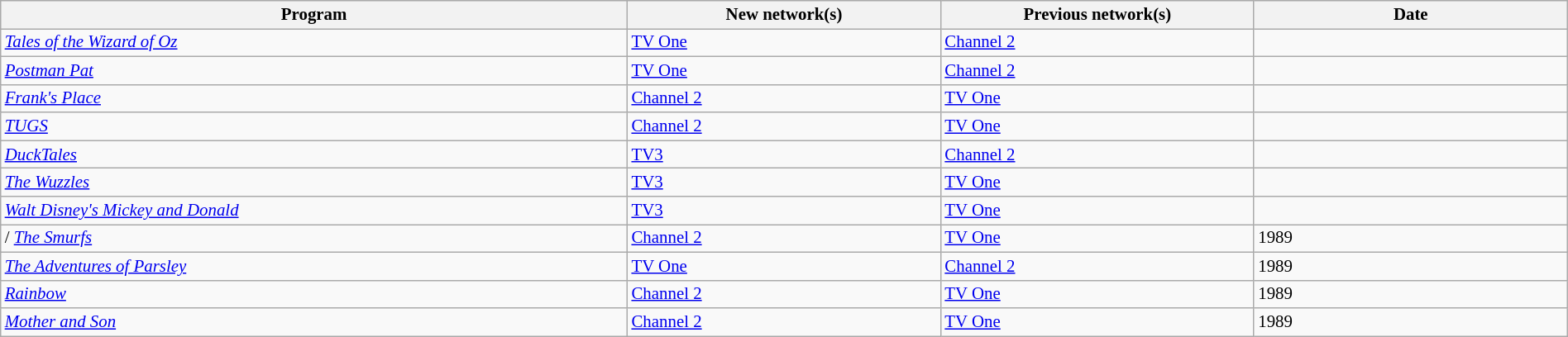<table class="wikitable sortable"  style="width:100%; font-size:87%;">
<tr style="background:#efefef;">
<th style="width:40%;">Program</th>
<th style="width:20%;">New network(s)</th>
<th style="width:20%;">Previous network(s)</th>
<th style="width:20%;">Date</th>
</tr>
<tr>
<td> <em><a href='#'>Tales of the Wizard of Oz</a></em></td>
<td><a href='#'>TV One</a></td>
<td><a href='#'>Channel 2</a></td>
<td></td>
</tr>
<tr>
<td> <em><a href='#'>Postman Pat</a></em></td>
<td><a href='#'>TV One</a></td>
<td><a href='#'>Channel 2</a></td>
<td></td>
</tr>
<tr>
<td> <em><a href='#'>Frank's Place</a></em></td>
<td><a href='#'>Channel 2</a></td>
<td><a href='#'>TV One</a></td>
<td></td>
</tr>
<tr>
<td> <em><a href='#'>TUGS</a></em></td>
<td><a href='#'>Channel 2</a></td>
<td><a href='#'>TV One</a></td>
<td></td>
</tr>
<tr>
<td> <em><a href='#'>DuckTales</a></em></td>
<td><a href='#'>TV3</a></td>
<td><a href='#'>Channel 2</a></td>
<td></td>
</tr>
<tr>
<td> <em><a href='#'>The Wuzzles</a></em></td>
<td><a href='#'>TV3</a></td>
<td><a href='#'>TV One</a></td>
<td></td>
</tr>
<tr>
<td> <em><a href='#'>Walt Disney's Mickey and Donald</a></em></td>
<td><a href='#'>TV3</a></td>
<td><a href='#'>TV One</a></td>
<td></td>
</tr>
<tr>
<td>/ <em><a href='#'>The Smurfs</a></em></td>
<td><a href='#'>Channel 2</a></td>
<td><a href='#'>TV One</a></td>
<td>1989</td>
</tr>
<tr>
<td> <em><a href='#'>The Adventures of Parsley</a></em></td>
<td><a href='#'>TV One</a></td>
<td><a href='#'>Channel 2</a></td>
<td>1989</td>
</tr>
<tr>
<td> <em><a href='#'>Rainbow</a></em></td>
<td><a href='#'>Channel 2</a></td>
<td><a href='#'>TV One</a></td>
<td>1989</td>
</tr>
<tr>
<td> <em><a href='#'>Mother and Son</a></em></td>
<td><a href='#'>Channel 2</a></td>
<td><a href='#'>TV One</a></td>
<td>1989</td>
</tr>
</table>
